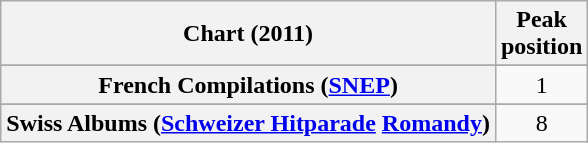<table class="wikitable sortable plainrowheaders" style="text-align:center">
<tr>
<th scope="col">Chart (2011)</th>
<th scope="col">Peak<br>position</th>
</tr>
<tr>
</tr>
<tr>
</tr>
<tr>
<th scope="row">French Compilations (<a href='#'>SNEP</a>)</th>
<td>1</td>
</tr>
<tr>
</tr>
<tr>
<th scope="row">Swiss Albums (<a href='#'>Schweizer Hitparade</a> <a href='#'>Romandy</a>)</th>
<td>8</td>
</tr>
</table>
